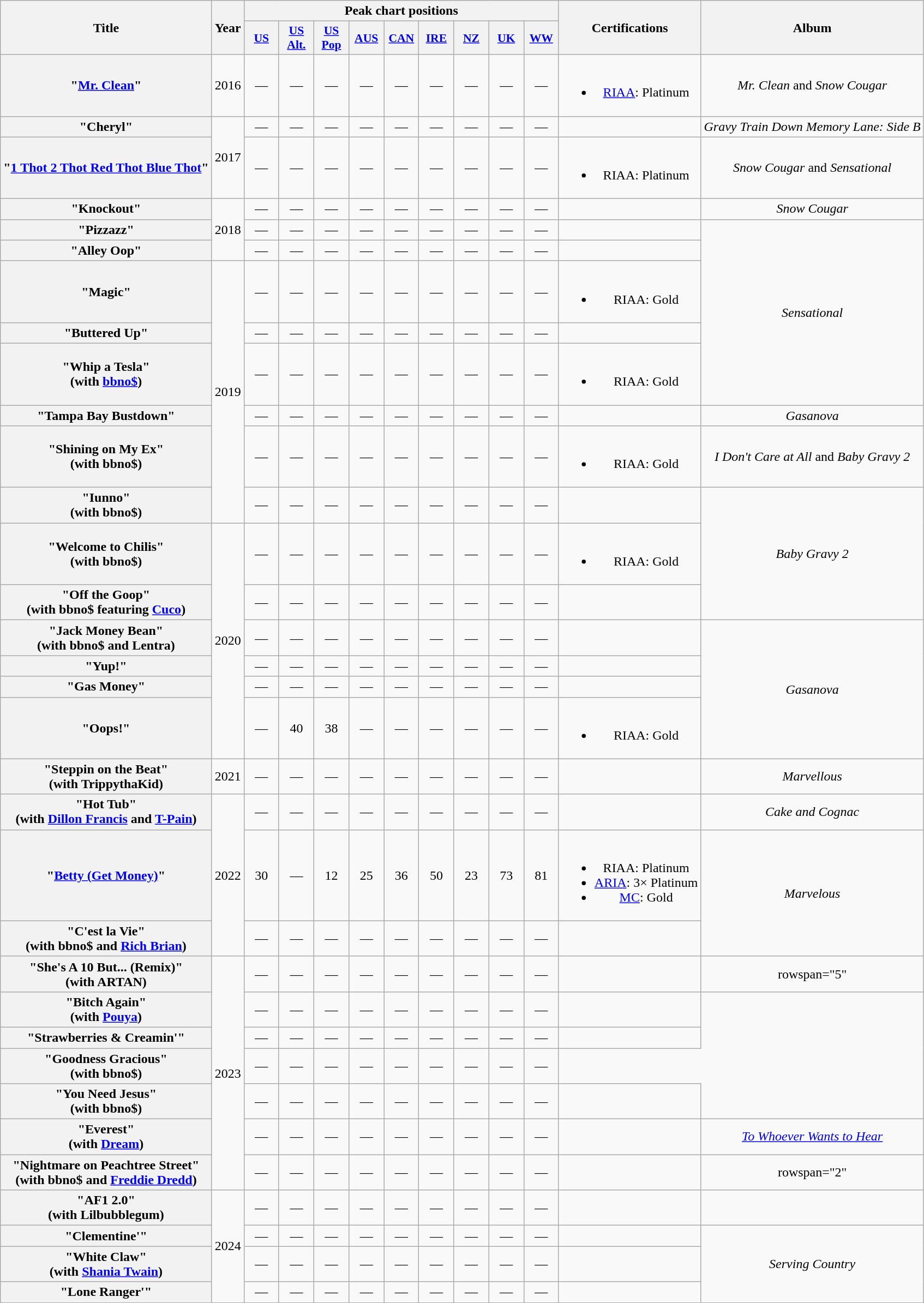<table class="wikitable plainrowheaders" style="text-align:center;">
<tr>
<th rowspan="2">Title</th>
<th rowspan="2">Year</th>
<th colspan="9">Peak chart positions</th>
<th rowspan="2">Certifications</th>
<th rowspan="2">Album</th>
</tr>
<tr>
<th scope="col" style="width:2.5em;font-size:90%;"><a href='#'>US</a><br></th>
<th scope="col" style="width:2.5em;font-size:90%;"><a href='#'>US Alt.</a><br></th>
<th scope="col" style="width:2.5em;font-size:90%;"><a href='#'>US Pop</a><br></th>
<th scope="col" style="width:2.5em;font-size:90%;"><a href='#'>AUS</a><br></th>
<th scope="col" style="width:2.5em;font-size:90%;"><a href='#'>CAN</a><br></th>
<th scope="col" style="width:2.5em;font-size:90%;"><a href='#'>IRE</a><br></th>
<th scope="col" style="width:2.5em;font-size:90%;"><a href='#'>NZ</a><br></th>
<th scope="col" style="width:2.5em;font-size:90%;"><a href='#'>UK</a><br></th>
<th scope="col" style="width:2.5em;font-size:90%;"><a href='#'>WW</a><br></th>
</tr>
<tr>
<th scope="row">"<a href='#'>Mr. Clean</a>"</th>
<td>2016</td>
<td>—</td>
<td>—</td>
<td>—</td>
<td>—</td>
<td>—</td>
<td>—</td>
<td>—</td>
<td>—</td>
<td>—</td>
<td><br><ul><li><a href='#'>RIAA</a>: Platinum</li></ul></td>
<td><em>Mr. Clean</em> and <em>Snow Cougar</em></td>
</tr>
<tr>
<th scope="row">"Cheryl"</th>
<td rowspan="2">2017</td>
<td>—</td>
<td>—</td>
<td>—</td>
<td>—</td>
<td>—</td>
<td>—</td>
<td>—</td>
<td>—</td>
<td>—</td>
<td></td>
<td><em>Gravy Train Down Memory Lane: Side B</em></td>
</tr>
<tr>
<th scope="row">"<a href='#'>1 Thot 2 Thot Red Thot Blue Thot</a>"</th>
<td>—</td>
<td>—</td>
<td>—</td>
<td>—</td>
<td>—</td>
<td>—</td>
<td>—</td>
<td>—</td>
<td>—</td>
<td><br><ul><li>RIAA: Platinum</li></ul></td>
<td><em>Snow Cougar</em> and <em>Sensational</em></td>
</tr>
<tr>
<th scope="row">"Knockout"</th>
<td rowspan="3">2018</td>
<td>—</td>
<td>—</td>
<td>—</td>
<td>—</td>
<td>—</td>
<td>—</td>
<td>—</td>
<td>—</td>
<td>—</td>
<td></td>
<td><em>Snow Cougar</em></td>
</tr>
<tr>
<th scope="row">"Pizzazz"</th>
<td>—</td>
<td>—</td>
<td>—</td>
<td>—</td>
<td>—</td>
<td>—</td>
<td>—</td>
<td>—</td>
<td>—</td>
<td></td>
<td rowspan="5"><em>Sensational</em></td>
</tr>
<tr>
<th scope="row">"Alley Oop"<br></th>
<td>—</td>
<td>—</td>
<td>—</td>
<td>—</td>
<td>—</td>
<td>—</td>
<td>—</td>
<td>—</td>
<td>—</td>
<td></td>
</tr>
<tr>
<th scope="row">"Magic"</th>
<td rowspan="6">2019</td>
<td>—</td>
<td>—</td>
<td>—</td>
<td>—</td>
<td>—</td>
<td>—</td>
<td>—</td>
<td>—</td>
<td>—</td>
<td><br><ul><li>RIAA: Gold</li></ul></td>
</tr>
<tr>
<th scope="row">"Buttered Up"<br></th>
<td>—</td>
<td>—</td>
<td>—</td>
<td>—</td>
<td>—</td>
<td>—</td>
<td>—</td>
<td>—</td>
<td>—</td>
<td></td>
</tr>
<tr>
<th scope="row">"Whip a Tesla"<br><span>(with <a href='#'>bbno$</a>)</span></th>
<td>—</td>
<td>—</td>
<td>—</td>
<td>—</td>
<td>—</td>
<td>—</td>
<td>—</td>
<td>—</td>
<td>—</td>
<td><br><ul><li>RIAA: Gold</li></ul></td>
</tr>
<tr>
<th scope="row">"Tampa Bay Bustdown"<br></th>
<td>—</td>
<td>—</td>
<td>—</td>
<td>—</td>
<td>—</td>
<td>—</td>
<td>—</td>
<td>—</td>
<td>—</td>
<td></td>
<td><em>Gasanova</em></td>
</tr>
<tr>
<th scope="row">"Shining on My Ex"<br><span>(with bbno$)</span></th>
<td>—</td>
<td>—</td>
<td>—</td>
<td>—</td>
<td>—</td>
<td>—</td>
<td>—</td>
<td>—</td>
<td>—</td>
<td><br><ul><li>RIAA: Gold</li></ul></td>
<td><em>I Don't Care at All</em> and <em>Baby Gravy 2</em></td>
</tr>
<tr>
<th scope="row">"Iunno"<br><span>(with bbno$)</span></th>
<td>—</td>
<td>—</td>
<td>—</td>
<td>—</td>
<td>—</td>
<td>—</td>
<td>—</td>
<td>—</td>
<td>—</td>
<td></td>
<td rowspan="3"><em>Baby Gravy 2</em></td>
</tr>
<tr>
<th scope="row">"Welcome to Chilis"<br><span>(with bbno$)</span></th>
<td rowspan="6">2020</td>
<td>—</td>
<td>—</td>
<td>—</td>
<td>—</td>
<td>—</td>
<td>—</td>
<td>—</td>
<td>—</td>
<td>—</td>
<td><br><ul><li>RIAA: Gold</li></ul></td>
</tr>
<tr>
<th scope="row">"Off the Goop"<br><span>(with bbno$ featuring <a href='#'>Cuco</a>)</span></th>
<td>—</td>
<td>—</td>
<td>—</td>
<td>—</td>
<td>—</td>
<td>—</td>
<td>—</td>
<td>—</td>
<td>—</td>
<td></td>
</tr>
<tr>
<th scope="row">"Jack Money Bean"<br><span>(with bbno$ and Lentra)</span></th>
<td>—</td>
<td>—</td>
<td>—</td>
<td>—</td>
<td>—</td>
<td>—</td>
<td>—</td>
<td>—</td>
<td>—</td>
<td></td>
<td rowspan="4"><em>Gasanova</em></td>
</tr>
<tr>
<th scope="row">"Yup!"</th>
<td>—</td>
<td>—</td>
<td>—</td>
<td>—</td>
<td>—</td>
<td>—</td>
<td>—</td>
<td>—</td>
<td>—</td>
<td></td>
</tr>
<tr>
<th scope="row">"Gas Money"</th>
<td>—</td>
<td>—</td>
<td>—</td>
<td>—</td>
<td>—</td>
<td>—</td>
<td>—</td>
<td>—</td>
<td>—</td>
<td></td>
</tr>
<tr>
<th scope="row">"Oops!"</th>
<td>—</td>
<td>40</td>
<td>38</td>
<td>—</td>
<td>—</td>
<td>—</td>
<td>—</td>
<td>—</td>
<td>—</td>
<td><br><ul><li>RIAA: Gold</li></ul></td>
</tr>
<tr>
<th scope="row">"Steppin on the Beat"<br><span>(with TrippythaKid)</span></th>
<td>2021</td>
<td>—</td>
<td>—</td>
<td>—</td>
<td>—</td>
<td>—</td>
<td>—</td>
<td>—</td>
<td>—</td>
<td>—</td>
<td></td>
<td><em>Marvellous</em></td>
</tr>
<tr>
<th scope="row">"Hot Tub"<br><span>(with <a href='#'>Dillon Francis</a> and <a href='#'>T-Pain</a>)</span></th>
<td rowspan="3">2022</td>
<td>—</td>
<td>—</td>
<td>—</td>
<td>—</td>
<td>—</td>
<td>—</td>
<td>—</td>
<td>—</td>
<td>—</td>
<td></td>
<td><em>Cake and Cognac</em></td>
</tr>
<tr>
<th scope="row">"<a href='#'>Betty (Get Money)</a>"</th>
<td>30</td>
<td>—</td>
<td>12</td>
<td>25</td>
<td>36</td>
<td>50<br></td>
<td>23</td>
<td>73</td>
<td>81</td>
<td><br><ul><li>RIAA: Platinum</li><li><a href='#'>ARIA</a>: 3× Platinum</li><li><a href='#'>MC</a>: Gold</li></ul></td>
<td rowspan="2"><em>Marvelous</em></td>
</tr>
<tr>
<th scope="row">"C'est la Vie"<br><span>(with bbno$ and <a href='#'>Rich Brian</a>)</span></th>
<td>—</td>
<td>—</td>
<td>—</td>
<td>—</td>
<td>—</td>
<td>—</td>
<td>—</td>
<td>—</td>
<td>—</td>
<td></td>
</tr>
<tr>
<th scope="row">"She's A 10 But... (Remix)"<br><span>(with ARTAN)</span></th>
<td rowspan="7">2023</td>
<td>—</td>
<td>—</td>
<td>—</td>
<td>—</td>
<td>—</td>
<td>—</td>
<td>—</td>
<td>—</td>
<td>—</td>
<td></td>
<td>rowspan="5"</td>
</tr>
<tr>
<th scope="row">"Bitch Again"<br><span>(with <a href='#'>Pouya</a>)</span></th>
<td>—</td>
<td>—</td>
<td>—</td>
<td>—</td>
<td>—</td>
<td>—</td>
<td>—</td>
<td>—</td>
<td>—</td>
<td></td>
</tr>
<tr>
<th scope="row">"Strawberries & Creamin'"</th>
<td>—</td>
<td>—</td>
<td>—</td>
<td>—</td>
<td>—</td>
<td>—</td>
<td>—</td>
<td>—</td>
<td>—</td>
<td></td>
</tr>
<tr>
<th scope="row">"Goodness Gracious"<br><span>(with bbno$)</span></th>
<td>—</td>
<td>—</td>
<td>—</td>
<td>—</td>
<td>—</td>
<td>—</td>
<td>—</td>
<td>—</td>
<td>—</td>
</tr>
<tr>
<th scope="row">"You Need Jesus"<br><span>(with bbno$)</span></th>
<td>—</td>
<td>—</td>
<td>—</td>
<td>—</td>
<td>—</td>
<td>—</td>
<td>—</td>
<td>—</td>
<td>—</td>
<td></td>
</tr>
<tr>
<th scope="row">"Everest"<br><span>(with <a href='#'>Dream</a>)</span></th>
<td>—</td>
<td>—</td>
<td>—</td>
<td>—</td>
<td>—</td>
<td>—</td>
<td>—</td>
<td>—</td>
<td>—</td>
<td></td>
<td><em><a href='#'>To Whoever Wants to Hear</a></em></td>
</tr>
<tr>
<th scope="row">"Nightmare on Peachtree Street"<br><span>(with bbno$ and <a href='#'>Freddie Dredd</a>)</span></th>
<td>—</td>
<td>—</td>
<td>—</td>
<td>—</td>
<td>—</td>
<td>—</td>
<td>—</td>
<td>—</td>
<td>—</td>
<td></td>
<td>rowspan="2" </td>
</tr>
<tr>
<th scope="row">"AF1 2.0"<br><span>(with Lilbubblegum)</span></th>
<td rowspan="4">2024</td>
<td>—</td>
<td>—</td>
<td>—</td>
<td>—</td>
<td>—</td>
<td>—</td>
<td>—</td>
<td>—</td>
<td>—</td>
<td></td>
</tr>
<tr>
<th scope="row">"Clementine'"</th>
<td>—</td>
<td>—</td>
<td>—</td>
<td>—</td>
<td>—</td>
<td>—</td>
<td>—</td>
<td>—</td>
<td>—</td>
<td></td>
<td rowspan="3"><em>Serving Country</em></td>
</tr>
<tr>
<th scope="row">"White Claw"<br><span>(with <a href='#'>Shania Twain</a>)</span></th>
<td>—</td>
<td>—</td>
<td>—</td>
<td>—</td>
<td>—</td>
<td>—</td>
<td>—</td>
<td>—</td>
<td>—</td>
<td></td>
</tr>
<tr>
<th scope="row">"Lone Ranger'"</th>
<td>—</td>
<td>—</td>
<td>—</td>
<td>—</td>
<td>—</td>
<td>—</td>
<td>—</td>
<td>—</td>
<td>—</td>
<td></td>
</tr>
</table>
